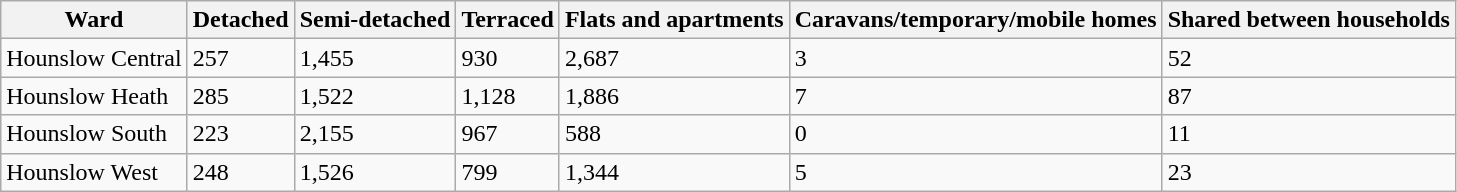<table class="wikitable">
<tr>
<th>Ward</th>
<th>Detached</th>
<th>Semi-detached</th>
<th>Terraced</th>
<th>Flats and apartments</th>
<th>Caravans/temporary/mobile homes</th>
<th>Shared between households</th>
</tr>
<tr>
<td>Hounslow Central</td>
<td>257</td>
<td>1,455</td>
<td>930</td>
<td>2,687</td>
<td>3</td>
<td>52</td>
</tr>
<tr>
<td>Hounslow Heath</td>
<td>285</td>
<td>1,522</td>
<td>1,128</td>
<td>1,886</td>
<td>7</td>
<td>87</td>
</tr>
<tr>
<td>Hounslow South</td>
<td>223</td>
<td>2,155</td>
<td>967</td>
<td>588</td>
<td>0</td>
<td>11</td>
</tr>
<tr>
<td>Hounslow West</td>
<td>248</td>
<td>1,526</td>
<td>799</td>
<td>1,344</td>
<td>5</td>
<td>23</td>
</tr>
</table>
